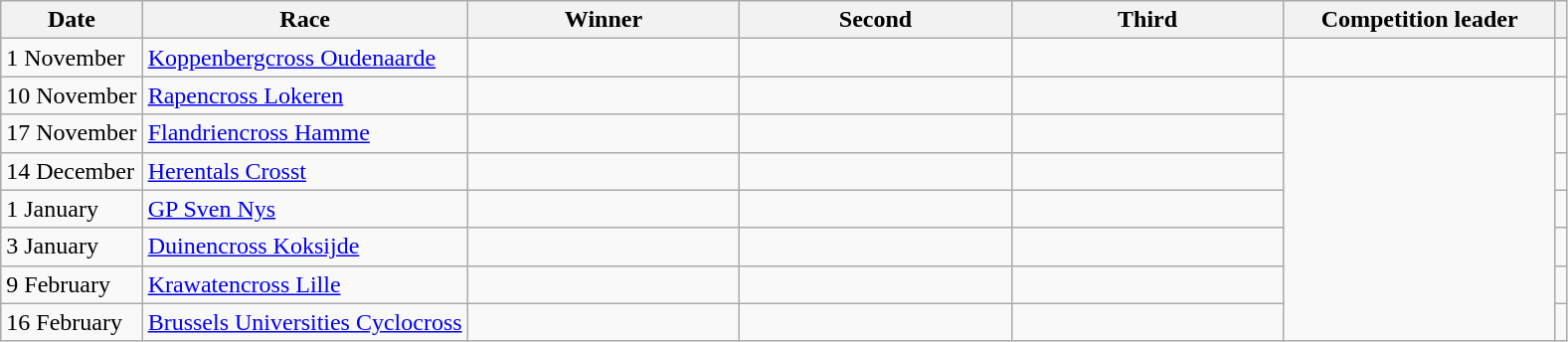<table class="wikitable" style="font-size: 100%; white-space: nowrap;">
<tr>
<th>Date</th>
<th>Race</th>
<th width="175">Winner</th>
<th width="175">Second</th>
<th width="175">Third</th>
<th width="175">Competition leader</th>
<th></th>
</tr>
<tr>
<td>1 November</td>
<td><a href='#'>Koppenbergcross Oudenaarde</a></td>
<td></td>
<td></td>
<td></td>
<td></td>
<td></td>
</tr>
<tr>
<td>10 November</td>
<td><a href='#'>Rapencross Lokeren</a></td>
<td></td>
<td></td>
<td></td>
<td rowspan="7"></td>
<td></td>
</tr>
<tr>
<td>17 November</td>
<td><a href='#'>Flandriencross Hamme</a></td>
<td></td>
<td></td>
<td></td>
<td></td>
</tr>
<tr>
<td>14 December</td>
<td><a href='#'>Herentals Crosst</a></td>
<td></td>
<td></td>
<td></td>
<td></td>
</tr>
<tr>
<td>1 January</td>
<td><a href='#'> GP Sven Nys</a></td>
<td></td>
<td></td>
<td></td>
<td></td>
</tr>
<tr>
<td>3 January</td>
<td><a href='#'>Duinencross Koksijde</a></td>
<td></td>
<td></td>
<td></td>
<td></td>
</tr>
<tr>
<td>9 February</td>
<td><a href='#'>Krawatencross Lille</a></td>
<td></td>
<td></td>
<td></td>
<td></td>
</tr>
<tr>
<td>16 February</td>
<td><a href='#'>Brussels Universities Cyclocross</a></td>
<td></td>
<td></td>
<td></td>
<td></td>
</tr>
</table>
